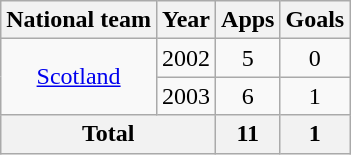<table class="wikitable" style="text-align:center">
<tr>
<th>National team</th>
<th>Year</th>
<th>Apps</th>
<th>Goals</th>
</tr>
<tr>
<td rowspan="2"><a href='#'>Scotland</a></td>
<td>2002</td>
<td>5</td>
<td>0</td>
</tr>
<tr>
<td>2003</td>
<td>6</td>
<td>1</td>
</tr>
<tr>
<th colspan="2">Total</th>
<th>11</th>
<th>1</th>
</tr>
</table>
